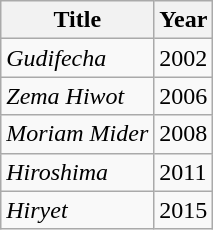<table class="wikitable">
<tr>
<th>Title</th>
<th>Year</th>
</tr>
<tr>
<td><em>Gudifecha</em></td>
<td>2002</td>
</tr>
<tr>
<td><em>Zema Hiwot</em></td>
<td>2006</td>
</tr>
<tr>
<td><em>Moriam Mider</em></td>
<td>2008</td>
</tr>
<tr>
<td><em>Hiroshima</em></td>
<td>2011</td>
</tr>
<tr>
<td><em>Hiryet</em></td>
<td>2015</td>
</tr>
</table>
